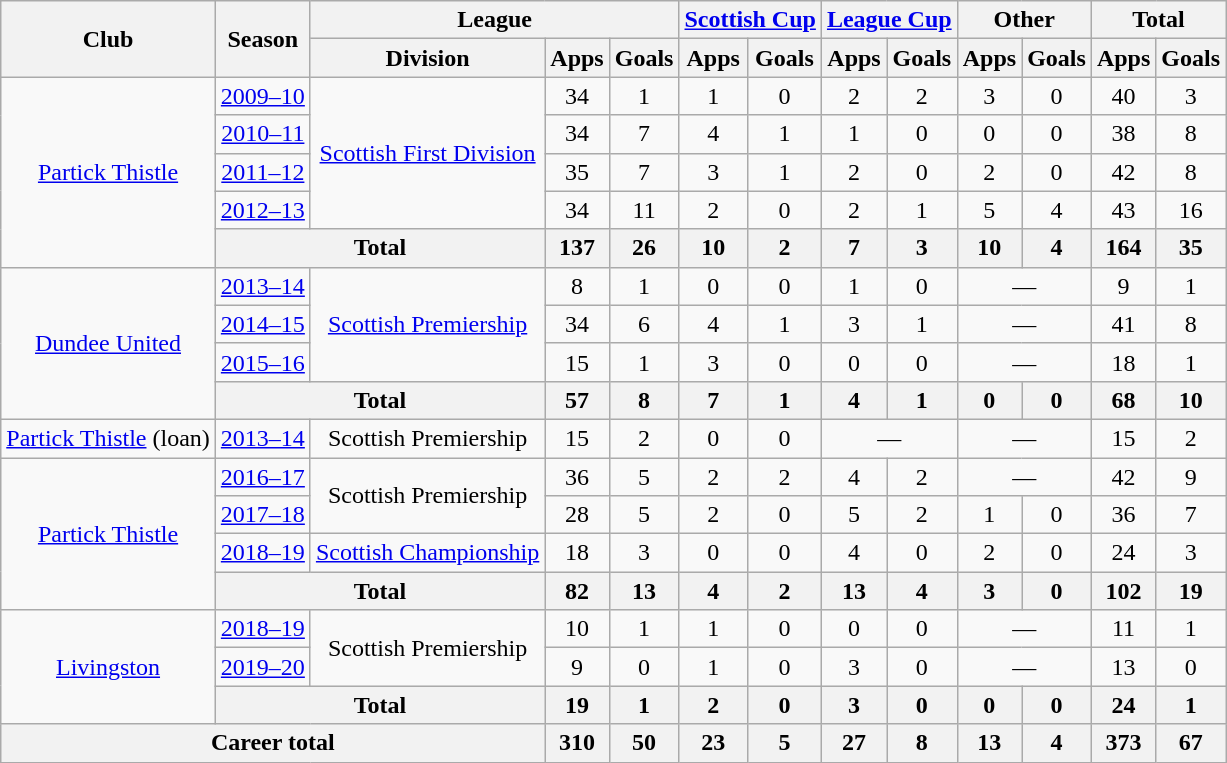<table class="wikitable" style="text-align:center">
<tr>
<th rowspan="2">Club</th>
<th rowspan="2">Season</th>
<th colspan="3">League</th>
<th colspan="2"><a href='#'>Scottish Cup</a></th>
<th colspan="2"><a href='#'>League Cup</a></th>
<th colspan="2">Other</th>
<th colspan="2">Total</th>
</tr>
<tr>
<th>Division</th>
<th>Apps</th>
<th>Goals</th>
<th>Apps</th>
<th>Goals</th>
<th>Apps</th>
<th>Goals</th>
<th>Apps</th>
<th>Goals</th>
<th>Apps</th>
<th>Goals</th>
</tr>
<tr>
<td rowspan="5"><a href='#'>Partick Thistle</a></td>
<td><a href='#'>2009–10</a></td>
<td rowspan="4"><a href='#'>Scottish First Division</a></td>
<td>34</td>
<td>1</td>
<td>1</td>
<td>0</td>
<td>2</td>
<td>2</td>
<td>3</td>
<td>0</td>
<td>40</td>
<td>3</td>
</tr>
<tr>
<td><a href='#'>2010–11</a></td>
<td>34</td>
<td>7</td>
<td>4</td>
<td>1</td>
<td>1</td>
<td>0</td>
<td>0</td>
<td>0</td>
<td>38</td>
<td>8</td>
</tr>
<tr>
<td><a href='#'>2011–12</a></td>
<td>35</td>
<td>7</td>
<td>3</td>
<td>1</td>
<td>2</td>
<td>0</td>
<td>2</td>
<td>0</td>
<td>42</td>
<td>8</td>
</tr>
<tr>
<td><a href='#'>2012–13</a></td>
<td>34</td>
<td>11</td>
<td>2</td>
<td>0</td>
<td>2</td>
<td>1</td>
<td>5</td>
<td>4</td>
<td>43</td>
<td>16</td>
</tr>
<tr>
<th colspan="2">Total</th>
<th>137</th>
<th>26</th>
<th>10</th>
<th>2</th>
<th>7</th>
<th>3</th>
<th>10</th>
<th>4</th>
<th>164</th>
<th>35</th>
</tr>
<tr>
<td rowspan="4"><a href='#'>Dundee United</a></td>
<td><a href='#'>2013–14</a></td>
<td rowspan="3"><a href='#'>Scottish Premiership</a></td>
<td>8</td>
<td>1</td>
<td>0</td>
<td>0</td>
<td>1</td>
<td>0</td>
<td colspan="2">—</td>
<td>9</td>
<td>1</td>
</tr>
<tr>
<td><a href='#'>2014–15</a></td>
<td>34</td>
<td>6</td>
<td>4</td>
<td>1</td>
<td>3</td>
<td>1</td>
<td colspan="2">—</td>
<td>41</td>
<td>8</td>
</tr>
<tr>
<td><a href='#'>2015–16</a></td>
<td>15</td>
<td>1</td>
<td>3</td>
<td>0</td>
<td>0</td>
<td>0</td>
<td colspan="2">—</td>
<td>18</td>
<td>1</td>
</tr>
<tr>
<th colspan="2">Total</th>
<th>57</th>
<th>8</th>
<th>7</th>
<th>1</th>
<th>4</th>
<th>1</th>
<th>0</th>
<th>0</th>
<th>68</th>
<th>10</th>
</tr>
<tr>
<td><a href='#'>Partick Thistle</a> (loan)</td>
<td><a href='#'>2013–14</a></td>
<td>Scottish Premiership</td>
<td>15</td>
<td>2</td>
<td>0</td>
<td>0</td>
<td colspan="2">—</td>
<td colspan="2">—</td>
<td>15</td>
<td>2</td>
</tr>
<tr>
<td rowspan="4"><a href='#'>Partick Thistle</a></td>
<td><a href='#'>2016–17</a></td>
<td rowspan="2">Scottish Premiership</td>
<td>36</td>
<td>5</td>
<td>2</td>
<td>2</td>
<td>4</td>
<td>2</td>
<td colspan="2">—</td>
<td>42</td>
<td>9</td>
</tr>
<tr>
<td><a href='#'>2017–18</a></td>
<td>28</td>
<td>5</td>
<td>2</td>
<td>0</td>
<td>5</td>
<td>2</td>
<td>1</td>
<td>0</td>
<td>36</td>
<td>7</td>
</tr>
<tr>
<td><a href='#'>2018–19</a></td>
<td><a href='#'>Scottish Championship</a></td>
<td>18</td>
<td>3</td>
<td>0</td>
<td>0</td>
<td>4</td>
<td>0</td>
<td>2</td>
<td>0</td>
<td>24</td>
<td>3</td>
</tr>
<tr>
<th colspan="2">Total</th>
<th>82</th>
<th>13</th>
<th>4</th>
<th>2</th>
<th>13</th>
<th>4</th>
<th>3</th>
<th>0</th>
<th>102</th>
<th>19</th>
</tr>
<tr>
<td rowspan=3><a href='#'>Livingston</a></td>
<td><a href='#'>2018–19</a></td>
<td rowspan=2>Scottish Premiership</td>
<td>10</td>
<td>1</td>
<td>1</td>
<td>0</td>
<td>0</td>
<td>0</td>
<td colspan=2>—</td>
<td>11</td>
<td>1</td>
</tr>
<tr>
<td><a href='#'>2019–20</a></td>
<td>9</td>
<td>0</td>
<td>1</td>
<td>0</td>
<td>3</td>
<td>0</td>
<td colspan=2>—</td>
<td>13</td>
<td>0</td>
</tr>
<tr>
<th colspan=2>Total</th>
<th>19</th>
<th>1</th>
<th>2</th>
<th>0</th>
<th>3</th>
<th>0</th>
<th>0</th>
<th>0</th>
<th>24</th>
<th>1</th>
</tr>
<tr>
<th colspan="3">Career total</th>
<th>310</th>
<th>50</th>
<th>23</th>
<th>5</th>
<th>27</th>
<th>8</th>
<th>13</th>
<th>4</th>
<th>373</th>
<th>67</th>
</tr>
</table>
